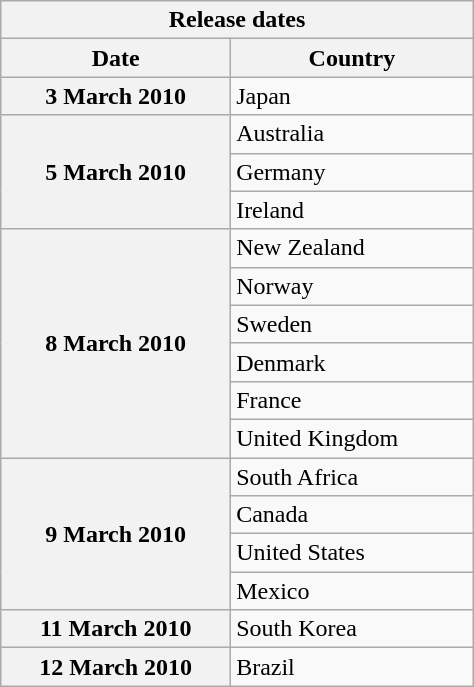<table class="wikitable plainrowheaders collapsible collapsed" style="float:right; width:25%;">
<tr>
<th colspan="2">Release dates</th>
</tr>
<tr>
<th scope="col">Date</th>
<th scope="col">Country</th>
</tr>
<tr>
<th scope="row">3 March 2010</th>
<td>Japan</td>
</tr>
<tr>
<th scope="row" rowspan="3">5 March 2010</th>
<td>Australia</td>
</tr>
<tr>
<td>Germany</td>
</tr>
<tr>
<td>Ireland</td>
</tr>
<tr>
<th scope="row" rowspan="6">8 March 2010</th>
<td>New Zealand</td>
</tr>
<tr>
<td>Norway</td>
</tr>
<tr>
<td>Sweden</td>
</tr>
<tr>
<td>Denmark</td>
</tr>
<tr>
<td>France</td>
</tr>
<tr>
<td>United Kingdom</td>
</tr>
<tr>
<th scope="row" rowspan="4">9 March 2010</th>
<td>South Africa</td>
</tr>
<tr>
<td>Canada</td>
</tr>
<tr>
<td>United States</td>
</tr>
<tr>
<td>Mexico</td>
</tr>
<tr>
<th scope="row">11 March 2010</th>
<td>South Korea</td>
</tr>
<tr>
<th scope="row">12 March 2010</th>
<td>Brazil</td>
</tr>
</table>
